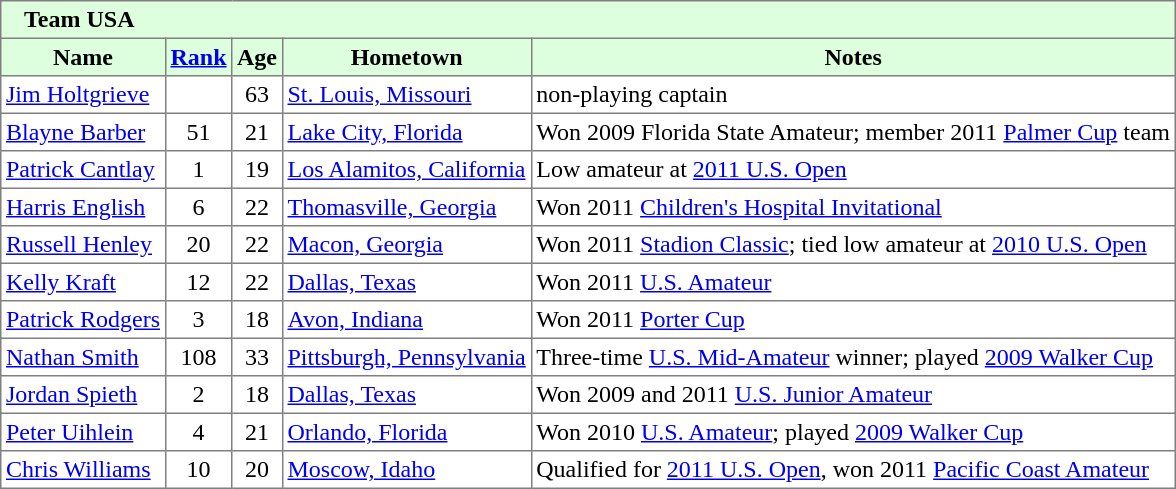<table border="1" cellpadding="3" style="border-collapse: collapse;">
<tr style="background:#ddffdd;">
<td colspan="6">   <strong>Team USA</strong></td>
</tr>
<tr style="background:#ddffdd;">
<th>Name</th>
<th><a href='#'>Rank</a></th>
<th>Age</th>
<th>Hometown</th>
<th>Notes</th>
</tr>
<tr>
<td><a href='#'>Jim Holtgrieve</a></td>
<td></td>
<td align="center">63</td>
<td><a href='#'>St. Louis, Missouri</a></td>
<td>non-playing captain</td>
</tr>
<tr>
<td><a href='#'>Blayne Barber</a></td>
<td align="center">51</td>
<td align="center">21</td>
<td><a href='#'>Lake City, Florida</a></td>
<td>Won 2009 Florida State Amateur; member 2011 <a href='#'>Palmer Cup</a> team</td>
</tr>
<tr>
<td><a href='#'>Patrick Cantlay</a></td>
<td align="center">1</td>
<td align="center">19</td>
<td><a href='#'>Los Alamitos, California</a></td>
<td>Low amateur at <a href='#'>2011 U.S. Open</a></td>
</tr>
<tr>
<td><a href='#'>Harris English</a></td>
<td align="center">6</td>
<td align="center">22</td>
<td><a href='#'>Thomasville, Georgia</a></td>
<td>Won 2011 <a href='#'>Children's Hospital Invitational</a></td>
</tr>
<tr>
<td><a href='#'>Russell Henley</a></td>
<td align="center">20</td>
<td align="center">22</td>
<td><a href='#'>Macon, Georgia</a></td>
<td>Won 2011 <a href='#'>Stadion Classic</a>; tied low amateur at <a href='#'>2010 U.S. Open</a></td>
</tr>
<tr>
<td><a href='#'>Kelly Kraft</a></td>
<td align="center">12</td>
<td align="center">22</td>
<td><a href='#'>Dallas, Texas</a></td>
<td>Won 2011 <a href='#'>U.S. Amateur</a></td>
</tr>
<tr>
<td><a href='#'>Patrick Rodgers</a></td>
<td align="center">3</td>
<td align="center">18</td>
<td><a href='#'>Avon, Indiana</a></td>
<td>Won 2011 <a href='#'>Porter Cup</a></td>
</tr>
<tr>
<td><a href='#'>Nathan Smith</a></td>
<td align="center">108</td>
<td align="center">33</td>
<td><a href='#'>Pittsburgh, Pennsylvania</a></td>
<td>Three-time <a href='#'>U.S. Mid-Amateur</a> winner; played <a href='#'>2009 Walker Cup</a></td>
</tr>
<tr>
<td><a href='#'>Jordan Spieth</a></td>
<td align="center">2</td>
<td align="center">18</td>
<td><a href='#'>Dallas, Texas</a></td>
<td>Won 2009 and 2011 <a href='#'>U.S. Junior Amateur</a></td>
</tr>
<tr>
<td><a href='#'>Peter Uihlein</a></td>
<td align="center">4</td>
<td align="center">21</td>
<td><a href='#'>Orlando, Florida</a></td>
<td>Won 2010 <a href='#'>U.S. Amateur</a>; played <a href='#'>2009 Walker Cup</a></td>
</tr>
<tr>
<td><a href='#'>Chris Williams</a></td>
<td align="center">10</td>
<td align="center">20</td>
<td><a href='#'>Moscow, Idaho</a></td>
<td>Qualified for <a href='#'>2011 U.S. Open</a>, won 2011 <a href='#'>Pacific Coast Amateur</a></td>
</tr>
</table>
